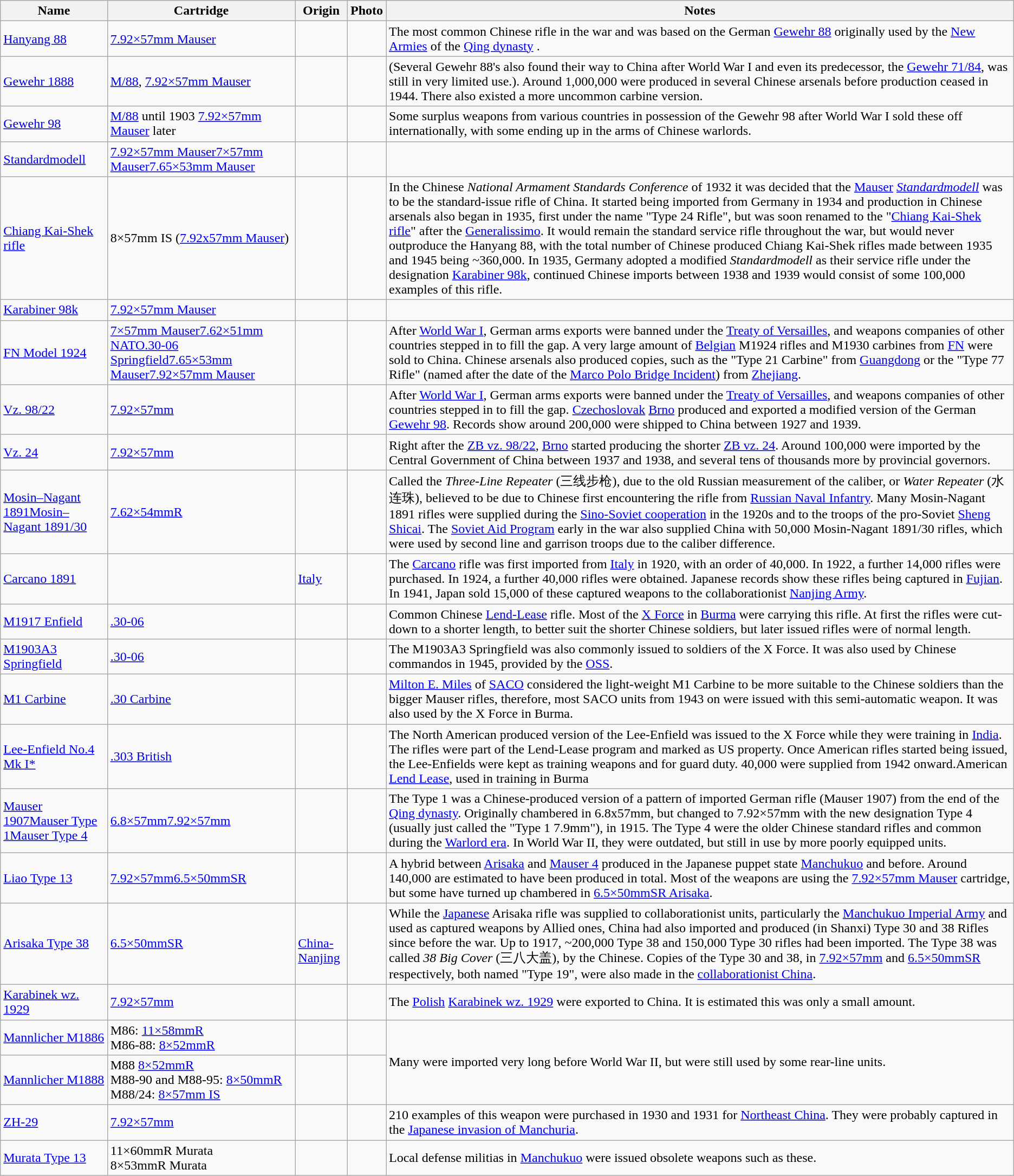<table class="wikitable">
<tr>
<th>Name</th>
<th>Cartridge</th>
<th>Origin</th>
<th>Photo</th>
<th>Notes</th>
</tr>
<tr>
<td><a href='#'>Hanyang 88</a></td>
<td><a href='#'>7.92×57mm Mauser</a></td>
<td></td>
<td></td>
<td>The most common Chinese rifle in the war and was based on the German <a href='#'>Gewehr 88</a> originally used by the <a href='#'>New Armies</a> of the <a href='#'>Qing dynasty</a> .</td>
</tr>
<tr>
<td><a href='#'>Gewehr 1888</a></td>
<td><a href='#'>M/88</a>, <a href='#'>7.92×57mm Mauser</a></td>
<td></td>
<td></td>
<td>(Several Gewehr 88's also found their way to China after World War I and even its predecessor, the <a href='#'>Gewehr 71/84</a>, was still in very limited use.). Around 1,000,000 were produced in several Chinese arsenals before production ceased in 1944. There also existed a more uncommon carbine version.</td>
</tr>
<tr>
<td><a href='#'>Gewehr 98</a></td>
<td><a href='#'>M/88</a> until 1903 <a href='#'>7.92×57mm Mauser</a> later</td>
<td></td>
<td></td>
<td>Some surplus weapons from various countries in possession of the Gewehr 98 after World War I sold these off internationally, with some ending up in the arms of Chinese warlords.</td>
</tr>
<tr>
<td><a href='#'>Standardmodell</a></td>
<td><a href='#'>7.92×57mm Mauser</a><a href='#'>7×57mm Mauser</a><a href='#'>7.65×53mm Mauser</a></td>
<td></td>
<td></td>
<td></td>
</tr>
<tr>
<td><a href='#'>Chiang Kai-Shek rifle</a></td>
<td>8×57mm IS (<a href='#'>7.92x57mm Mauser</a>)</td>
<td></td>
<td></td>
<td>In the Chinese <em>National Armament Standards Conference</em> of 1932 it was decided that the <a href='#'>Mauser</a> <em><a href='#'>Standardmodell</a></em> was to be the standard-issue rifle of China. It started being imported from Germany in 1934 and production in Chinese arsenals also began in 1935, first under the name "Type 24 Rifle", but was soon renamed to the "<a href='#'>Chiang Kai-Shek rifle</a>" after the <a href='#'>Generalissimo</a>. It would remain the standard service rifle throughout the war, but would never outproduce the Hanyang 88, with the total number of Chinese produced Chiang Kai-Shek rifles made between 1935 and 1945 being ~360,000. In 1935, Germany adopted a modified <em>Standardmodell</em> as their service rifle under the designation <a href='#'>Karabiner 98k</a>, continued Chinese imports between 1938 and 1939 would consist of some 100,000 examples of this rifle.<br></td>
</tr>
<tr>
<td><a href='#'>Karabiner 98k</a></td>
<td><a href='#'>7.92×57mm Mauser</a></td>
<td></td>
<td></td>
<td></td>
</tr>
<tr>
<td><a href='#'>FN Model 1924</a></td>
<td><a href='#'>7×57mm Mauser</a><a href='#'>7.62×51mm NATO</a><a href='#'>.30-06 Springfield</a><a href='#'>7.65×53mm Mauser</a><a href='#'>7.92×57mm Mauser</a></td>
<td></td>
<td></td>
<td>After <a href='#'>World War I</a>, German arms exports were banned under the <a href='#'>Treaty of Versailles</a>, and weapons companies of other countries stepped in to fill the gap. A very large amount of <a href='#'>Belgian</a> M1924 rifles and M1930 carbines from <a href='#'>FN</a> were sold to China. Chinese arsenals also produced copies, such as the "Type 21 Carbine" from <a href='#'>Guangdong</a> or the "Type 77 Rifle" (named after the date of the <a href='#'>Marco Polo Bridge Incident</a>) from <a href='#'>Zhejiang</a>.</td>
</tr>
<tr>
<td><a href='#'>Vz. 98/22</a></td>
<td><a href='#'>7.92×57mm</a></td>
<td></td>
<td></td>
<td>After <a href='#'>World War I</a>, German arms exports were banned under the <a href='#'>Treaty of Versailles</a>, and weapons companies of other countries stepped in to fill the gap. <a href='#'>Czechoslovak</a> <a href='#'>Brno</a> produced and exported a modified version of the German <a href='#'>Gewehr 98</a>. Records show around 200,000 were shipped to China between 1927 and 1939.</td>
</tr>
<tr>
<td><a href='#'>Vz. 24</a></td>
<td><a href='#'>7.92×57mm</a></td>
<td></td>
<td></td>
<td>Right after the <a href='#'>ZB vz. 98/22</a>, <a href='#'>Brno</a> started producing the shorter <a href='#'>ZB vz. 24</a>. Around 100,000 were imported by the Central Government of China between 1937 and 1938, and several tens of thousands more by provincial governors.</td>
</tr>
<tr>
<td><a href='#'>Mosin–Nagant 1891Mosin–Nagant 1891/30</a></td>
<td><a href='#'>7.62×54mmR</a></td>
<td></td>
<td></td>
<td>Called the <em>Three-Line Repeater</em> (三线步枪), due to the old Russian measurement of the caliber, or <em>Water Repeater</em> (水连珠), believed to be due to Chinese first encountering the rifle from <a href='#'>Russian Naval Infantry</a>. Many Mosin-Nagant 1891 rifles were supplied during the <a href='#'>Sino-Soviet cooperation</a> in the 1920s and to the troops of the pro-Soviet <a href='#'>Sheng Shicai</a>. The <a href='#'>Soviet Aid Program</a> early in the war also supplied China with 50,000 Mosin-Nagant 1891/30 rifles, which were used by second line and garrison troops due to the caliber difference.</td>
</tr>
<tr>
<td><a href='#'>Carcano 1891</a></td>
<td></td>
<td> <a href='#'>Italy</a></td>
<td></td>
<td>The <a href='#'>Carcano</a> rifle was first imported from <a href='#'>Italy</a> in 1920, with an order of 40,000. In 1922, a further 14,000 rifles were purchased. In 1924, a further 40,000 rifles were obtained. Japanese records show these rifles being captured in <a href='#'>Fujian</a>. In 1941, Japan sold 15,000 of these captured weapons to the collaborationist <a href='#'>Nanjing Army</a>.</td>
</tr>
<tr>
<td><a href='#'>M1917 Enfield</a></td>
<td><a href='#'>.30-06</a></td>
<td></td>
<td></td>
<td>Common Chinese <a href='#'>Lend-Lease</a> rifle. Most of the <a href='#'>X Force</a> in <a href='#'>Burma</a> were carrying this rifle. At first the rifles were cut-down to a shorter length, to better suit the shorter Chinese soldiers, but later issued rifles were of normal length.</td>
</tr>
<tr>
<td><a href='#'>M1903A3 Springfield</a></td>
<td><a href='#'>.30-06</a></td>
<td></td>
<td></td>
<td>The M1903A3 Springfield was also commonly issued to soldiers of the X Force. It was also used by Chinese commandos in 1945, provided by the <a href='#'>OSS</a>.</td>
</tr>
<tr>
<td><a href='#'>M1 Carbine</a></td>
<td><a href='#'>.30 Carbine</a></td>
<td></td>
<td></td>
<td><a href='#'>Milton E. Miles</a> of <a href='#'>SACO</a> considered the light-weight M1 Carbine to be more suitable to the Chinese soldiers than the bigger Mauser rifles, therefore, most SACO units from 1943 on were issued with this semi-automatic weapon. It was also used by the X Force in Burma.</td>
</tr>
<tr>
<td><a href='#'>Lee-Enfield No.4 Mk I*</a></td>
<td><a href='#'>.303 British</a></td>
<td></td>
<td></td>
<td>The North American produced version of the Lee-Enfield was issued to the X Force while they were training in <a href='#'>India</a>. The rifles were part of the Lend-Lease program and marked as US property. Once American rifles started being issued, the Lee-Enfields were kept as training weapons and for guard duty. 40,000 were supplied from 1942 onward.American <a href='#'>Lend Lease</a>, used in training in Burma</td>
</tr>
<tr>
<td><a href='#'>Mauser 1907Mauser Type 1Mauser Type 4</a></td>
<td><a href='#'>6.8×57mm</a><a href='#'>7.92×57mm</a></td>
<td></td>
<td></td>
<td>The Type 1 was a Chinese-produced version of a pattern of imported German rifle (Mauser 1907) from the end of the <a href='#'>Qing dynasty</a>. Originally chambered in 6.8x57mm, but changed to 7.92×57mm with the new designation Type 4 (usually just called the "Type 1 7.9mm"), in 1915. The Type 4 were the older Chinese standard rifles and common during the <a href='#'>Warlord era</a>. In World War II, they were outdated, but still in use by more poorly equipped units.</td>
</tr>
<tr>
<td><a href='#'>Liao Type 13</a></td>
<td><a href='#'>7.92×57mm</a><a href='#'>6.5×50mmSR</a></td>
<td></td>
<td></td>
<td>A hybrid between <a href='#'>Arisaka</a> and <a href='#'>Mauser 4</a> produced in the Japanese puppet state <a href='#'>Manchukuo</a> and before. Around 140,000 are estimated to have been produced in total. Most of the weapons are using the <a href='#'>7.92×57mm Mauser</a> cartridge, but some have turned up chambered in <a href='#'>6.5×50mmSR Arisaka</a>.</td>
</tr>
<tr>
<td><a href='#'>Arisaka Type 38</a></td>
<td><a href='#'>6.5×50mmSR</a></td>
<td><br> <a href='#'>China-Nanjing</a></td>
<td></td>
<td>While the <a href='#'>Japanese</a> Arisaka rifle was supplied to collaborationist units, particularly the <a href='#'>Manchukuo Imperial Army</a> and used as captured weapons by Allied ones, China had also imported and produced (in Shanxi) Type 30 and 38 Rifles since before the war. Up to 1917, ~200,000 Type 38 and 150,000 Type 30 rifles had been imported. The Type 38 was called <em>38 Big Cover</em> (三八大盖), by the Chinese. Copies of the Type 30 and 38, in <a href='#'>7.92×57mm</a> and <a href='#'>6.5×50mmSR</a> respectively, both named "Type 19", were also made in the <a href='#'>collaborationist China</a>.</td>
</tr>
<tr>
<td><a href='#'>Karabinek wz. 1929</a></td>
<td><a href='#'>7.92×57mm</a></td>
<td></td>
<td></td>
<td>The <a href='#'>Polish</a> <a href='#'>Karabinek wz. 1929</a> were exported to China. It is estimated this was only a small amount.</td>
</tr>
<tr>
<td><a href='#'>Mannlicher M1886</a></td>
<td>M86: <a href='#'>11×58mmR</a><br>M86-88: <a href='#'>8×52mmR</a></td>
<td></td>
<td></td>
<td rowspan="2">Many were imported very long before World War II, but were still used by some rear-line units.</td>
</tr>
<tr>
<td><a href='#'>Mannlicher M1888</a></td>
<td>M88 <a href='#'>8×52mmR</a><br>M88-90 and M88-95: <a href='#'>8×50mmR</a>
M88/24: <a href='#'>8×57mm IS</a></td>
<td></td>
<td></td>
</tr>
<tr>
<td><a href='#'>ZH-29</a></td>
<td><a href='#'>7.92×57mm</a></td>
<td></td>
<td></td>
<td>210 examples of this weapon were purchased in 1930 and 1931 for <a href='#'>Northeast China</a>. They were probably captured in the <a href='#'>Japanese invasion of Manchuria</a>.</td>
</tr>
<tr>
<td><a href='#'>Murata Type 13</a></td>
<td>11×60mmR Murata<br>8×53mmR Murata</td>
<td></td>
<td></td>
<td>Local defense militias in <a href='#'>Manchukuo</a> were issued obsolete weapons such as these.</td>
</tr>
</table>
